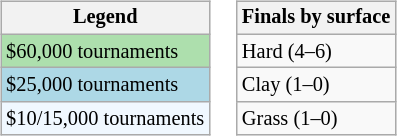<table>
<tr valign=top>
<td><br><table class="wikitable" style="font-size:85%">
<tr>
<th>Legend</th>
</tr>
<tr style="background:#addfad;">
<td>$60,000 tournaments</td>
</tr>
<tr style="background:lightblue;">
<td>$25,000 tournaments</td>
</tr>
<tr style="background:#f0f8ff;">
<td>$10/15,000 tournaments</td>
</tr>
</table>
</td>
<td><br><table class="wikitable" style="font-size:85%">
<tr>
<th>Finals by surface</th>
</tr>
<tr>
<td>Hard (4–6)</td>
</tr>
<tr>
<td>Clay (1–0)</td>
</tr>
<tr>
<td>Grass (1–0)</td>
</tr>
</table>
</td>
</tr>
</table>
